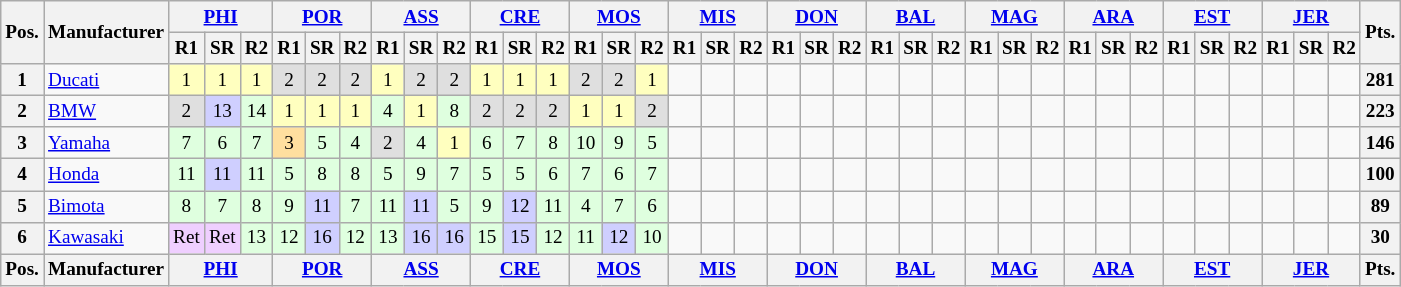<table class="wikitable" style="font-size:80%; text-align:center;">
<tr>
<th rowspan="2">Pos.</th>
<th rowspan="2">Manufacturer</th>
<th colspan="3"><a href='#'>PHI</a><br></th>
<th colspan="3"><a href='#'>POR</a><br></th>
<th colspan="3"><a href='#'>ASS</a><br></th>
<th colspan="3"><a href='#'>CRE</a><br></th>
<th colspan="3"><a href='#'>MOS</a><br></th>
<th colspan="3"><a href='#'>MIS</a><br></th>
<th colspan="3"><a href='#'>DON</a><br></th>
<th colspan="3"><a href='#'>BAL</a><br></th>
<th colspan="3"><a href='#'>MAG</a><br></th>
<th colspan="3"><a href='#'>ARA</a><br></th>
<th colspan="3"><a href='#'>EST</a><br></th>
<th colspan="3"><a href='#'>JER</a><br></th>
<th rowspan="2">Pts.</th>
</tr>
<tr>
<th>R1</th>
<th>SR</th>
<th>R2</th>
<th>R1</th>
<th>SR</th>
<th>R2</th>
<th>R1</th>
<th>SR</th>
<th>R2</th>
<th>R1</th>
<th>SR</th>
<th>R2</th>
<th>R1</th>
<th>SR</th>
<th>R2</th>
<th>R1</th>
<th>SR</th>
<th>R2</th>
<th>R1</th>
<th>SR</th>
<th>R2</th>
<th>R1</th>
<th>SR</th>
<th>R2</th>
<th>R1</th>
<th>SR</th>
<th>R2</th>
<th>R1</th>
<th>SR</th>
<th>R2</th>
<th>R1</th>
<th>SR</th>
<th>R2</th>
<th>R1</th>
<th>SR</th>
<th>R2</th>
</tr>
<tr>
<th>1</th>
<td style="text-align:left"> <a href='#'>Ducati</a></td>
<td style="background:#FFFFBF;">1</td>
<td style="background:#FFFFBF;">1</td>
<td style="background:#FFFFBF;">1</td>
<td style="background:#DFDFDF;">2</td>
<td style="background:#DFDFDF;">2</td>
<td style="background:#DFDFDF;">2</td>
<td style="background:#FFFFBF;">1</td>
<td style="background:#DFDFDF;">2</td>
<td style="background:#DFDFDF;">2</td>
<td style="background:#FFFFBF;">1</td>
<td style="background:#FFFFBF;">1</td>
<td style="background:#FFFFBF;">1</td>
<td style="background:#DFDFDF;">2</td>
<td style="background:#DFDFDF;">2</td>
<td style="background:#FFFFBF;">1</td>
<td></td>
<td></td>
<td></td>
<td></td>
<td></td>
<td></td>
<td></td>
<td></td>
<td></td>
<td></td>
<td></td>
<td></td>
<td></td>
<td></td>
<td></td>
<td></td>
<td></td>
<td></td>
<td></td>
<td></td>
<td></td>
<th>281</th>
</tr>
<tr>
<th>2</th>
<td style="text-align:left"> <a href='#'>BMW</a></td>
<td style="background:#DFDFDF;">2</td>
<td style="background:#CFCFFF;">13</td>
<td style="background:#DFFFDF;">14</td>
<td style="background:#FFFFBF;">1</td>
<td style="background:#FFFFBF;">1</td>
<td style="background:#FFFFBF;">1</td>
<td style="background:#DFFFDF;">4</td>
<td style="background:#FFFFBF;">1</td>
<td style="background:#DFFFDF;">8</td>
<td style="background:#DFDFDF;">2</td>
<td style="background:#DFDFDF;">2</td>
<td style="background:#DFDFDF;">2</td>
<td style="background:#FFFFBF;">1</td>
<td style="background:#FFFFBF;">1</td>
<td style="background:#DFDFDF;">2</td>
<td></td>
<td></td>
<td></td>
<td></td>
<td></td>
<td></td>
<td></td>
<td></td>
<td></td>
<td></td>
<td></td>
<td></td>
<td></td>
<td></td>
<td></td>
<td></td>
<td></td>
<td></td>
<td></td>
<td></td>
<td></td>
<th>223</th>
</tr>
<tr>
<th>3</th>
<td style="text-align:left"> <a href='#'>Yamaha</a></td>
<td style="background:#DFFFDF;">7</td>
<td style="background:#DFFFDF;">6</td>
<td style="background:#DFFFDF;">7</td>
<td style="background:#FFDF9F;">3</td>
<td style="background:#DFFFDF;">5</td>
<td style="background:#DFFFDF;">4</td>
<td style="background:#DFDFDF;">2</td>
<td style="background:#DFFFDF;">4</td>
<td style="background:#FFFFBF;">1</td>
<td style="background:#DFFFDF;">6</td>
<td style="background:#DFFFDF;">7</td>
<td style="background:#DFFFDF;">8</td>
<td style="background:#DFFFDF;">10</td>
<td style="background:#DFFFDF;">9</td>
<td style="background:#DFFFDF;">5</td>
<td></td>
<td></td>
<td></td>
<td></td>
<td></td>
<td></td>
<td></td>
<td></td>
<td></td>
<td></td>
<td></td>
<td></td>
<td></td>
<td></td>
<td></td>
<td></td>
<td></td>
<td></td>
<td></td>
<td></td>
<td></td>
<th>146</th>
</tr>
<tr>
<th>4</th>
<td style="text-align:left"> <a href='#'>Honda</a></td>
<td style="background:#DFFFDF;">11</td>
<td style="background:#CFCFFF;">11</td>
<td style="background:#DFFFDF;">11</td>
<td style="background:#DFFFDF;">5</td>
<td style="background:#DFFFDF;">8</td>
<td style="background:#DFFFDF;">8</td>
<td style="background:#DFFFDF;">5</td>
<td style="background:#DFFFDF;">9</td>
<td style="background:#DFFFDF;">7</td>
<td style="background:#DFFFDF;">5</td>
<td style="background:#DFFFDF;">5</td>
<td style="background:#DFFFDF;">6</td>
<td style="background:#DFFFDF;">7</td>
<td style="background:#DFFFDF;">6</td>
<td style="background:#DFFFDF;">7</td>
<td></td>
<td></td>
<td></td>
<td></td>
<td></td>
<td></td>
<td></td>
<td></td>
<td></td>
<td></td>
<td></td>
<td></td>
<td></td>
<td></td>
<td></td>
<td></td>
<td></td>
<td></td>
<td></td>
<td></td>
<td></td>
<th>100</th>
</tr>
<tr>
<th>5</th>
<td style="text-align:left"> <a href='#'>Bimota</a></td>
<td style="background:#DFFFDF;">8</td>
<td style="background:#DFFFDF;">7</td>
<td style="background:#DFFFDF;">8</td>
<td style="background:#DFFFDF;">9</td>
<td style="background:#CFCFFF;">11</td>
<td style="background:#DFFFDF;">7</td>
<td style="background:#DFFFDF;">11</td>
<td style="background:#CFCFFF;">11</td>
<td style="background:#DFFFDF;">5</td>
<td style="background:#DFFFDF;">9</td>
<td style="background:#CFCFFF;">12</td>
<td style="background:#DFFFDF;">11</td>
<td style="background:#DFFFDF;">4</td>
<td style="background:#DFFFDF;">7</td>
<td style="background:#DFFFDF;">6</td>
<td></td>
<td></td>
<td></td>
<td></td>
<td></td>
<td></td>
<td></td>
<td></td>
<td></td>
<td></td>
<td></td>
<td></td>
<td></td>
<td></td>
<td></td>
<td></td>
<td></td>
<td></td>
<td></td>
<td></td>
<td></td>
<th>89</th>
</tr>
<tr>
<th>6</th>
<td style="text-align:left"> <a href='#'>Kawasaki</a></td>
<td style="background:#EFCFFF;">Ret</td>
<td style="background:#EFCFFF;">Ret</td>
<td style="background:#DFFFDF;">13</td>
<td style="background:#DFFFDF;">12</td>
<td style="background:#CFCFFF;">16</td>
<td style="background:#DFFFDF;">12</td>
<td style="background:#DFFFDF;">13</td>
<td style="background:#CFCFFF;">16</td>
<td style="background:#CFCFFF;">16</td>
<td style="background:#DFFFDF;">15</td>
<td style="background:#CFCFFF;">15</td>
<td style="background:#DFFFDF;">12</td>
<td style="background:#DFFFDF;">11</td>
<td style="background:#CFCFFF;">12</td>
<td style="background:#DFFFDF;">10</td>
<td></td>
<td></td>
<td></td>
<td></td>
<td></td>
<td></td>
<td></td>
<td></td>
<td></td>
<td></td>
<td></td>
<td></td>
<td></td>
<td></td>
<td></td>
<td></td>
<td></td>
<td></td>
<td></td>
<td></td>
<td></td>
<th>30</th>
</tr>
<tr>
<th>Pos.</th>
<th>Manufacturer</th>
<th colspan="3"><a href='#'>PHI</a><br></th>
<th colspan="3"><a href='#'>POR</a><br></th>
<th colspan="3"><a href='#'>ASS</a><br></th>
<th colspan="3"><a href='#'>CRE</a><br></th>
<th colspan="3"><a href='#'>MOS</a><br></th>
<th colspan="3"><a href='#'>MIS</a><br></th>
<th colspan="3"><a href='#'>DON</a><br></th>
<th colspan="3"><a href='#'>BAL</a><br></th>
<th colspan="3"><a href='#'>MAG</a><br></th>
<th colspan="3"><a href='#'>ARA</a><br></th>
<th colspan="3"><a href='#'>EST</a><br></th>
<th colspan="3"><a href='#'>JER</a><br></th>
<th>Pts.</th>
</tr>
</table>
